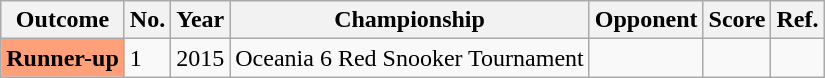<table class="wikitable">
<tr>
<th>Outcome</th>
<th>No.</th>
<th>Year</th>
<th>Championship</th>
<th>Opponent</th>
<th>Score</th>
<th>Ref.</th>
</tr>
<tr>
<th scope="row" style="background:#ffa07a;">Runner-up</th>
<td>1</td>
<td>2015</td>
<td>Oceania 6 Red Snooker Tournament</td>
<td></td>
<td></td>
<td></td>
</tr>
</table>
